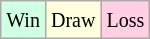<table class="wikitable">
<tr>
<td style="background-color: #d0ffe3;"><small>Win</small></td>
<td style="background-color: #ffffdd;"><small>Draw</small></td>
<td style="background-color: #ffd0e3;"><small>Loss</small></td>
</tr>
</table>
